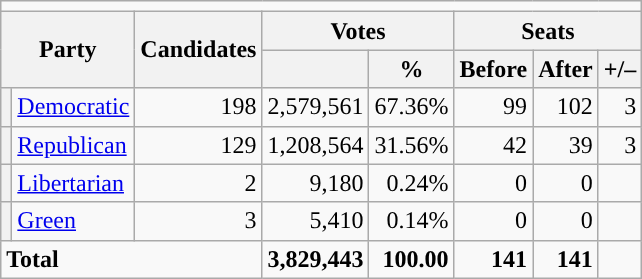<table class="wikitable">
<tr>
<td colspan=13 align=center></td>
</tr>
<tr>
<th rowspan="2" colspan="2">Party</th>
<th rowspan="2">Candidates</th>
<th colspan="2">Votes</th>
<th colspan="3">Seats</th>
</tr>
<tr>
<th></th>
<th>%</th>
<th>Before</th>
<th>After</th>
<th>+/–</th>
</tr>
<tr>
<th style="background-color:"></th>
<td><a href='#'>Democratic</a></td>
<td align="right">198</td>
<td align="right">2,579,561</td>
<td align="right">67.36%</td>
<td align="right" >99</td>
<td align="right">102</td>
<td align="right">3</td>
</tr>
<tr>
<th style="background-color:"></th>
<td><a href='#'>Republican</a></td>
<td align="right">129</td>
<td align="right">1,208,564</td>
<td align="right">31.56%</td>
<td align="right">42</td>
<td align="right">39</td>
<td align="right">3</td>
</tr>
<tr>
<th style="background-color:"></th>
<td><a href='#'>Libertarian</a></td>
<td align="right">2</td>
<td align="right">9,180</td>
<td align="right">0.24%</td>
<td align="right">0</td>
<td align="right">0</td>
<td align="right"></td>
</tr>
<tr>
<th style="background-color:"></th>
<td><a href='#'>Green</a></td>
<td align="right">3</td>
<td align="right">5,410</td>
<td align="right">0.14%</td>
<td align="right">0</td>
<td align="right">0</td>
<td align="right"></td>
</tr>
<tr>
<td colspan="3" align="left"><strong>Total</strong></td>
<td align="right"><strong>3,829,443</strong></td>
<td align="right"><strong>100.00</strong></td>
<td align="right"><strong>141</strong></td>
<td align="right"><strong>141</strong></td>
<td align="right"></td>
</tr>
</table>
